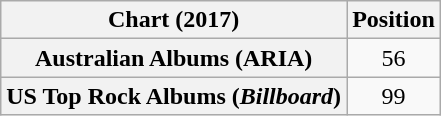<table class="wikitable plainrowheaders" style="text-align:center">
<tr>
<th scope="col">Chart (2017)</th>
<th scope="col">Position</th>
</tr>
<tr>
<th scope="row">Australian Albums (ARIA)</th>
<td>56</td>
</tr>
<tr>
<th scope="row">US Top Rock Albums (<em>Billboard</em>)</th>
<td>99</td>
</tr>
</table>
